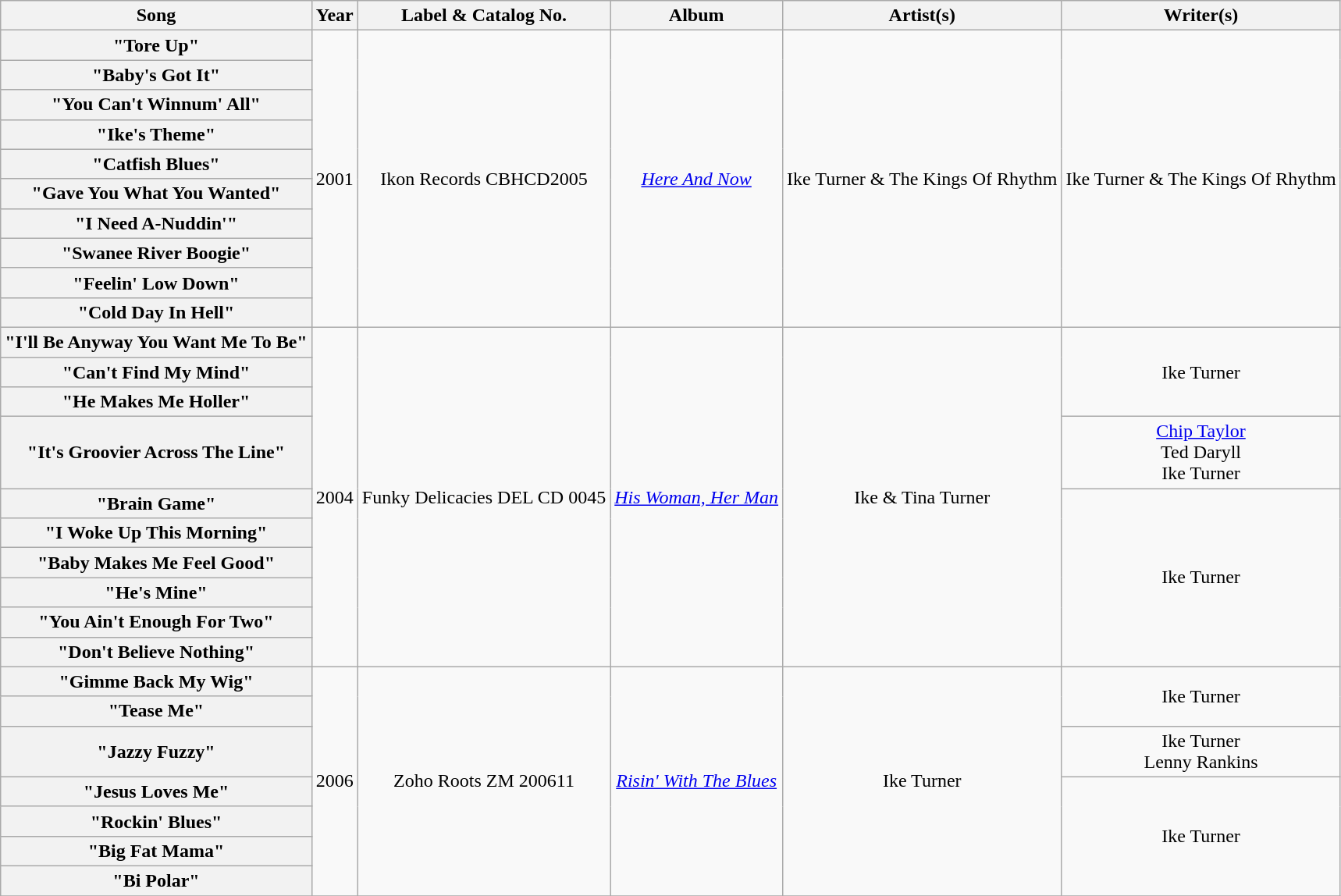<table class="wikitable plainrowheaders" style="text-align:center;">
<tr>
<th scope="col">Song</th>
<th scope="col">Year</th>
<th scope="col" data-sort-type="text">Label & Catalog No.</th>
<th scope="col">Album</th>
<th scope="col">Artist(s)</th>
<th scope="col" class="unsortable">Writer(s)</th>
</tr>
<tr>
<th scope="row">"Tore Up"</th>
<td rowspan="10">2001</td>
<td rowspan="10">Ikon Records CBHCD2005</td>
<td rowspan="10"><a href='#'><em>Here And Now</em></a></td>
<td rowspan="10">Ike Turner & The Kings Of Rhythm</td>
<td rowspan="10">Ike Turner & The Kings Of Rhythm</td>
</tr>
<tr>
<th scope="row">"Baby's Got It"</th>
</tr>
<tr>
<th scope="row">"You Can't Winnum' All"</th>
</tr>
<tr>
<th scope="row">"Ike's Theme"</th>
</tr>
<tr>
<th scope="row">"Catfish Blues"</th>
</tr>
<tr>
<th scope="row">"Gave You What You Wanted"</th>
</tr>
<tr>
<th scope="row">"I Need A-Nuddin'"</th>
</tr>
<tr>
<th scope="row">"Swanee River Boogie"</th>
</tr>
<tr>
<th scope="row">"Feelin' Low Down"</th>
</tr>
<tr>
<th scope="row">"Cold Day In Hell"</th>
</tr>
<tr>
<th scope="row">"I'll Be Anyway You Want Me To Be"</th>
<td rowspan="10">2004</td>
<td rowspan="10">Funky Delicacies DEL CD 0045</td>
<td rowspan="10"><em><a href='#'>His Woman, Her Man</a></em></td>
<td rowspan="10">Ike & Tina Turner</td>
<td rowspan="3">Ike Turner</td>
</tr>
<tr>
<th scope="row">"Can't Find My Mind"</th>
</tr>
<tr>
<th scope="row">"He Makes Me Holler"</th>
</tr>
<tr>
<th scope="row">"It's Groovier Across The Line"</th>
<td><a href='#'>Chip Taylor</a><br>Ted Daryll<br>Ike Turner</td>
</tr>
<tr>
<th scope="row">"Brain Game"</th>
<td rowspan="6">Ike Turner</td>
</tr>
<tr>
<th scope="row">"I Woke Up This Morning"</th>
</tr>
<tr>
<th scope="row">"Baby Makes Me Feel Good"</th>
</tr>
<tr>
<th scope="row">"He's Mine"</th>
</tr>
<tr>
<th scope="row">"You Ain't Enough For Two"</th>
</tr>
<tr>
<th scope="row">"Don't Believe Nothing"</th>
</tr>
<tr>
<th scope="row">"Gimme Back My Wig"</th>
<td rowspan="7">2006</td>
<td rowspan="7">Zoho Roots ZM 200611</td>
<td rowspan="7"><a href='#'><em>Risin' With The Blues</em></a></td>
<td rowspan="7">Ike Turner</td>
<td rowspan="2">Ike Turner</td>
</tr>
<tr>
<th scope="row">"Tease Me"</th>
</tr>
<tr>
<th scope="row">"Jazzy Fuzzy"</th>
<td>Ike Turner<br>Lenny Rankins</td>
</tr>
<tr>
<th scope="row">"Jesus Loves Me"</th>
<td rowspan="4">Ike Turner</td>
</tr>
<tr>
<th scope="row">"Rockin' Blues"</th>
</tr>
<tr>
<th scope="row">"Big Fat Mama"</th>
</tr>
<tr>
<th scope="row">"Bi Polar"</th>
</tr>
<tr>
</tr>
</table>
